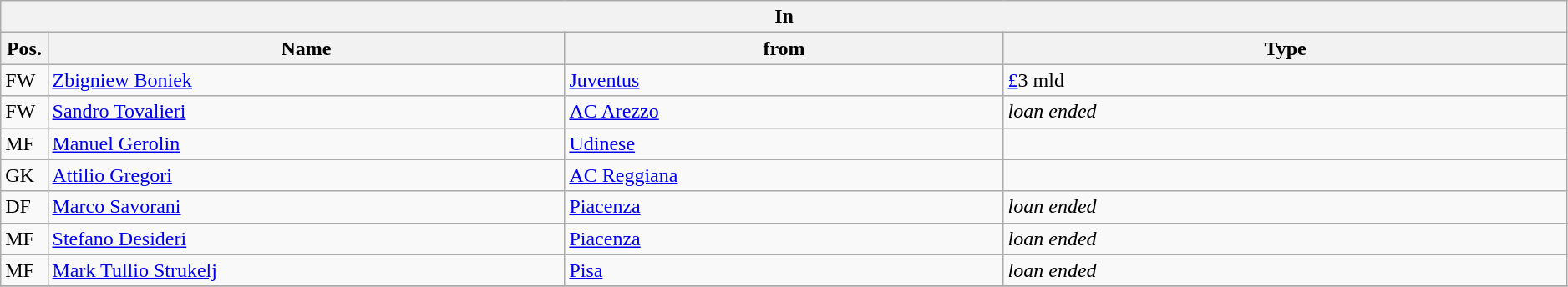<table class="wikitable" style="font-size:100%;width:99%;">
<tr>
<th colspan="4">In</th>
</tr>
<tr>
<th width=3%>Pos.</th>
<th width=33%>Name</th>
<th width=28%>from</th>
<th width=36%>Type</th>
</tr>
<tr>
<td>FW</td>
<td><a href='#'>Zbigniew Boniek</a></td>
<td><a href='#'>Juventus</a></td>
<td><a href='#'>£</a>3 mld</td>
</tr>
<tr>
<td>FW</td>
<td><a href='#'>Sandro Tovalieri</a></td>
<td><a href='#'>AC Arezzo</a></td>
<td><em>loan ended</em></td>
</tr>
<tr>
<td>MF</td>
<td><a href='#'>Manuel Gerolin</a></td>
<td><a href='#'>Udinese</a></td>
<td></td>
</tr>
<tr>
<td>GK</td>
<td><a href='#'>Attilio Gregori</a></td>
<td><a href='#'>AC Reggiana</a></td>
<td></td>
</tr>
<tr>
<td>DF</td>
<td><a href='#'>Marco Savorani</a></td>
<td><a href='#'>Piacenza</a></td>
<td><em>loan ended</em></td>
</tr>
<tr>
<td>MF</td>
<td><a href='#'>Stefano Desideri</a></td>
<td><a href='#'>Piacenza</a></td>
<td><em>loan ended</em></td>
</tr>
<tr>
<td>MF</td>
<td><a href='#'>Mark Tullio Strukelj</a></td>
<td><a href='#'>Pisa</a></td>
<td><em>loan ended</em></td>
</tr>
<tr>
</tr>
</table>
